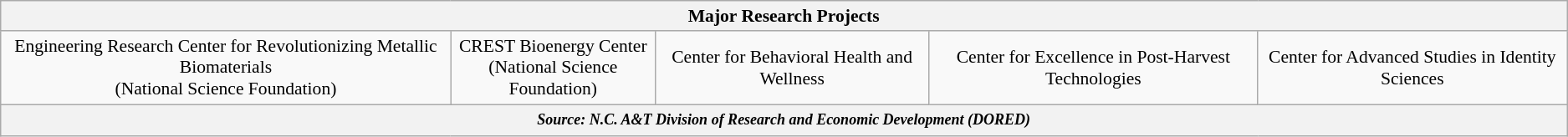<table class="wikitable" style="font-size:90%; border:0; text-align:center; line-height:120%;">
<tr>
<th colspan="10"><strong>Major Research Projects</strong></th>
</tr>
<tr>
<td>Engineering Research Center for Revolutionizing Metallic Biomaterials<br>(National Science Foundation)</td>
<td>CREST Bioenergy Center<br>(National Science Foundation)</td>
<td>Center for Behavioral Health and Wellness</td>
<td>Center for Excellence in Post-Harvest Technologies</td>
<td>Center for Advanced Studies in Identity Sciences</td>
</tr>
<tr>
<th colspan="10"><small><em>Source: N.C. A&T Division of Research and Economic Development (DORED)</em></small></th>
</tr>
</table>
